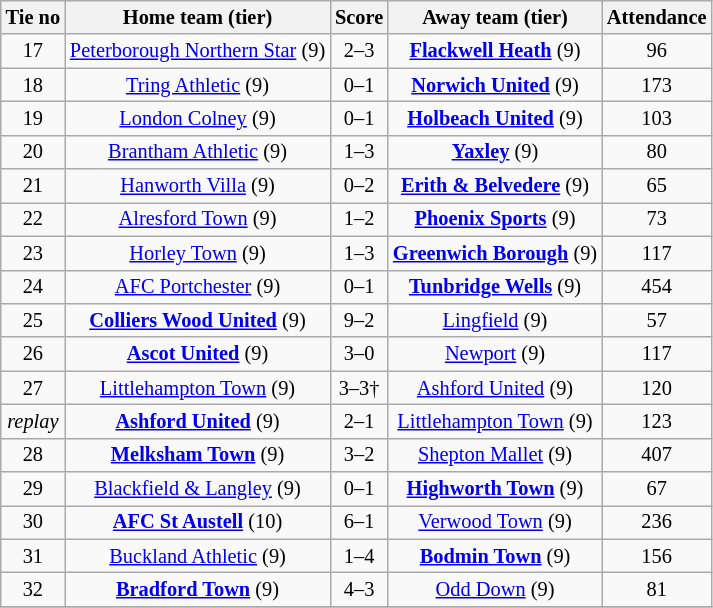<table class="wikitable" style="text-align: center; font-size:85%">
<tr>
<th>Tie no</th>
<th>Home team (tier)</th>
<th>Score</th>
<th>Away team (tier)</th>
<th>Attendance</th>
</tr>
<tr>
<td>17</td>
<td><a href='#'>Peterborough Northern Star</a> (9)</td>
<td>2–3</td>
<td><strong><a href='#'>Flackwell Heath</a></strong> (9)</td>
<td>96</td>
</tr>
<tr>
<td>18</td>
<td><a href='#'>Tring Athletic</a> (9)</td>
<td>0–1</td>
<td><strong><a href='#'>Norwich United</a></strong> (9)</td>
<td>173</td>
</tr>
<tr>
<td>19</td>
<td><a href='#'>London Colney</a> (9)</td>
<td>0–1</td>
<td><strong><a href='#'>Holbeach United</a></strong> (9)</td>
<td>103</td>
</tr>
<tr>
<td>20</td>
<td><a href='#'>Brantham Athletic</a> (9)</td>
<td>1–3</td>
<td><strong><a href='#'>Yaxley</a></strong> (9)</td>
<td>80</td>
</tr>
<tr>
<td>21</td>
<td><a href='#'>Hanworth Villa</a> (9)</td>
<td>0–2</td>
<td><strong><a href='#'>Erith & Belvedere</a></strong> (9)</td>
<td>65</td>
</tr>
<tr>
<td>22</td>
<td><a href='#'>Alresford Town</a> (9)</td>
<td>1–2</td>
<td><strong><a href='#'>Phoenix Sports</a></strong> (9)</td>
<td>73</td>
</tr>
<tr>
<td>23</td>
<td><a href='#'>Horley Town</a> (9)</td>
<td>1–3</td>
<td><strong><a href='#'>Greenwich Borough</a></strong> (9)</td>
<td>117</td>
</tr>
<tr>
<td>24</td>
<td><a href='#'>AFC Portchester</a> (9)</td>
<td>0–1</td>
<td><strong><a href='#'>Tunbridge Wells</a></strong> (9)</td>
<td>454</td>
</tr>
<tr>
<td>25</td>
<td><strong><a href='#'>Colliers Wood United</a></strong> (9)</td>
<td>9–2</td>
<td><a href='#'>Lingfield</a> (9)</td>
<td>57</td>
</tr>
<tr>
<td>26</td>
<td><strong><a href='#'>Ascot United</a></strong> (9)</td>
<td>3–0</td>
<td><a href='#'>Newport</a> (9)</td>
<td>117</td>
</tr>
<tr>
<td>27</td>
<td><a href='#'>Littlehampton Town</a> (9)</td>
<td>3–3†</td>
<td><a href='#'>Ashford United</a> (9)</td>
<td>120</td>
</tr>
<tr>
<td><em>replay</em></td>
<td><strong><a href='#'>Ashford United</a></strong> (9)</td>
<td>2–1</td>
<td><a href='#'>Littlehampton Town</a> (9)</td>
<td>123</td>
</tr>
<tr>
<td>28</td>
<td><strong><a href='#'>Melksham Town</a></strong> (9)</td>
<td>3–2</td>
<td><a href='#'>Shepton Mallet</a> (9)</td>
<td>407</td>
</tr>
<tr>
<td>29</td>
<td><a href='#'>Blackfield & Langley</a> (9)</td>
<td>0–1</td>
<td><strong><a href='#'>Highworth Town</a></strong> (9)</td>
<td>67</td>
</tr>
<tr>
<td>30</td>
<td><strong><a href='#'>AFC St Austell</a></strong> (10)</td>
<td>6–1</td>
<td><a href='#'>Verwood Town</a> (9)</td>
<td>236</td>
</tr>
<tr>
<td>31</td>
<td><a href='#'>Buckland Athletic</a> (9)</td>
<td>1–4</td>
<td><strong><a href='#'>Bodmin Town</a></strong> (9)</td>
<td>156</td>
</tr>
<tr>
<td>32</td>
<td><strong><a href='#'>Bradford Town</a></strong> (9)</td>
<td>4–3</td>
<td><a href='#'>Odd Down</a> (9)</td>
<td>81</td>
</tr>
<tr>
</tr>
</table>
